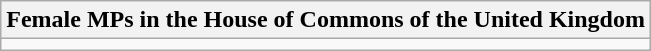<table class="wikitable">
<tr>
<th>Female MPs in the House of Commons of the United Kingdom</th>
</tr>
<tr>
<td></td>
</tr>
</table>
